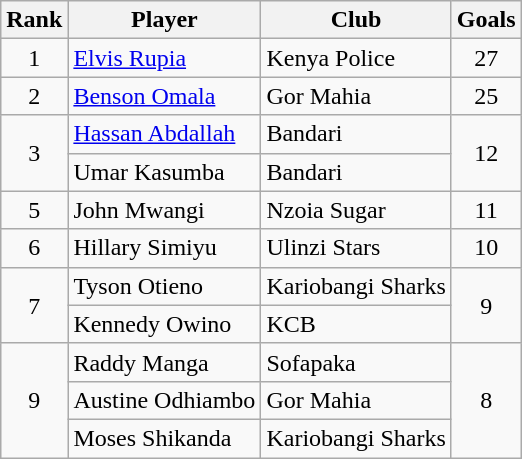<table class="wikitable" style="text-align:center;">
<tr>
<th>Rank</th>
<th>Player</th>
<th>Club</th>
<th>Goals</th>
</tr>
<tr>
<td>1</td>
<td align="left"> <a href='#'>Elvis Rupia</a></td>
<td align="left">Kenya Police</td>
<td>27</td>
</tr>
<tr>
<td>2</td>
<td align="left"> <a href='#'>Benson Omala</a></td>
<td align="left">Gor Mahia</td>
<td>25</td>
</tr>
<tr>
<td rowspan=2>3</td>
<td align=left> <a href='#'>Hassan Abdallah</a></td>
<td align=left>Bandari</td>
<td rowspan=2>12</td>
</tr>
<tr>
<td align=left> Umar Kasumba</td>
<td align=left>Bandari</td>
</tr>
<tr>
<td>5</td>
<td align="left"> John Mwangi</td>
<td align="left">Nzoia Sugar</td>
<td>11</td>
</tr>
<tr>
<td>6</td>
<td align=left> Hillary Simiyu</td>
<td align=left>Ulinzi Stars</td>
<td>10</td>
</tr>
<tr>
<td rowspan=2>7</td>
<td align=left> Tyson Otieno</td>
<td align=left>Kariobangi Sharks</td>
<td rowspan=2>9</td>
</tr>
<tr>
<td align=left> Kennedy Owino</td>
<td align=left>KCB</td>
</tr>
<tr>
<td rowspan=3>9</td>
<td align="left"> Raddy Manga</td>
<td align="left">Sofapaka</td>
<td rowspan=3>8</td>
</tr>
<tr>
<td align="left"> Austine Odhiambo</td>
<td align="left">Gor Mahia</td>
</tr>
<tr>
<td align=left> Moses Shikanda</td>
<td alugn=left>Kariobangi Sharks</td>
</tr>
</table>
